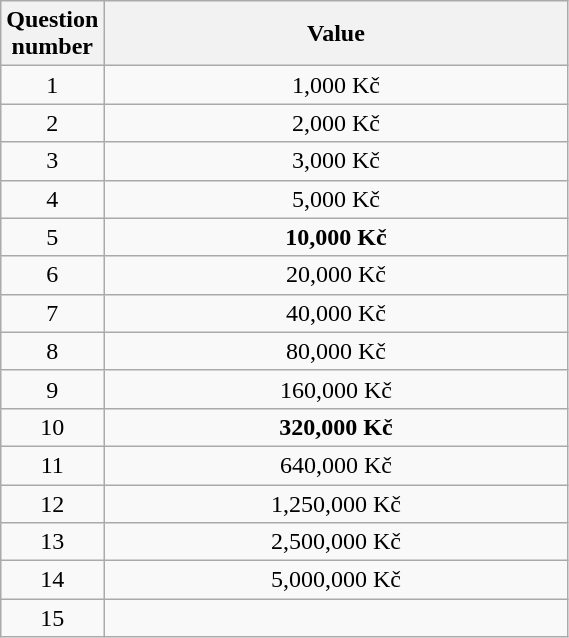<table class="wikitable" style="text-align:center; border:1px;; cellpadding:2; cellspacing:0; width:30%;">
<tr>
<th style="width: 14%">Question number</th>
<th>Value</th>
</tr>
<tr>
<td>1</td>
<td>1,000 Kč</td>
</tr>
<tr>
<td>2</td>
<td>2,000 Kč</td>
</tr>
<tr>
<td>3</td>
<td>3,000 Kč</td>
</tr>
<tr>
<td>4</td>
<td>5,000 Kč</td>
</tr>
<tr>
<td>5</td>
<td><strong>10,000 Kč</strong></td>
</tr>
<tr>
<td>6</td>
<td>20,000 Kč</td>
</tr>
<tr>
<td>7</td>
<td>40,000 Kč</td>
</tr>
<tr>
<td>8</td>
<td>80,000 Kč</td>
</tr>
<tr>
<td>9</td>
<td>160,000 Kč</td>
</tr>
<tr>
<td>10</td>
<td><strong>320,000 Kč</strong></td>
</tr>
<tr>
<td>11</td>
<td>640,000 Kč</td>
</tr>
<tr>
<td>12</td>
<td>1,250,000 Kč</td>
</tr>
<tr>
<td>13</td>
<td>2,500,000 Kč</td>
</tr>
<tr>
<td>14</td>
<td>5,000,000 Kč</td>
</tr>
<tr>
<td>15</td>
<td><strong></strong></td>
</tr>
</table>
